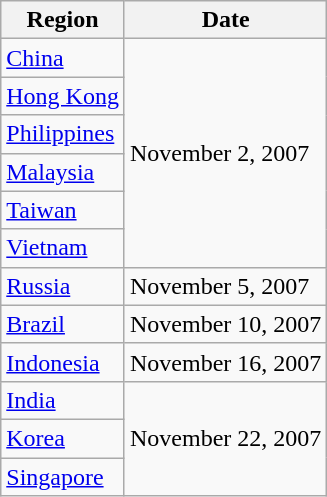<table class="wikitable">
<tr>
<th>Region</th>
<th>Date</th>
</tr>
<tr>
<td><a href='#'>China</a></td>
<td rowspan="6">November 2, 2007</td>
</tr>
<tr>
<td><a href='#'>Hong Kong</a></td>
</tr>
<tr>
<td><a href='#'>Philippines</a></td>
</tr>
<tr>
<td><a href='#'>Malaysia</a></td>
</tr>
<tr>
<td><a href='#'>Taiwan</a></td>
</tr>
<tr>
<td><a href='#'>Vietnam</a></td>
</tr>
<tr>
<td><a href='#'>Russia</a></td>
<td>November 5, 2007</td>
</tr>
<tr>
<td><a href='#'>Brazil</a></td>
<td>November 10, 2007</td>
</tr>
<tr>
<td><a href='#'>Indonesia</a></td>
<td>November 16, 2007</td>
</tr>
<tr>
<td><a href='#'>India</a></td>
<td rowspan="3">November 22, 2007</td>
</tr>
<tr>
<td><a href='#'>Korea</a></td>
</tr>
<tr>
<td><a href='#'>Singapore</a></td>
</tr>
</table>
